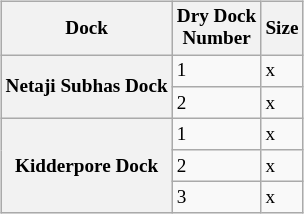<table class="wikitable sortable" style="font-size: 80%" align=right>
<tr>
<th>Dock</th>
<th>Dry Dock<br>Number</th>
<th>Size</th>
</tr>
<tr>
<th rowspan="2">Netaji Subhas Dock</th>
<td>1</td>
<td> x </td>
</tr>
<tr>
<td>2</td>
<td> x </td>
</tr>
<tr>
<th rowspan="3">Kidderpore Dock</th>
<td>1</td>
<td> x </td>
</tr>
<tr>
<td>2</td>
<td> x </td>
</tr>
<tr>
<td>3</td>
<td> x </td>
</tr>
</table>
